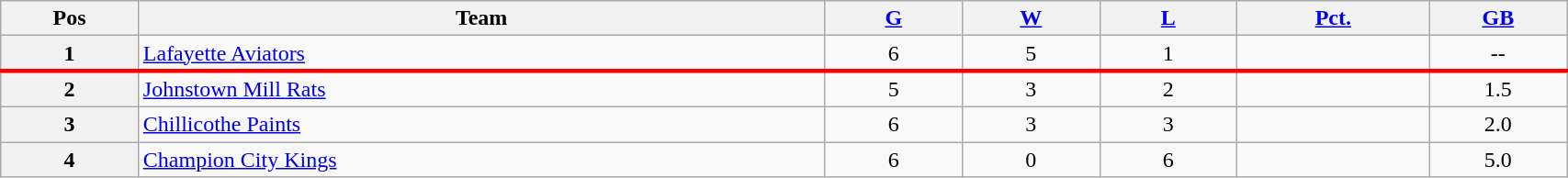<table class="wikitable plainrowheaders" width="90%" style="text-align:center;">
<tr>
<th scope="col" width="5%">Pos</th>
<th scope="col" width="25%">Team</th>
<th scope="col" width="5%"><a href='#'>G</a></th>
<th scope="col" width="5%"><a href='#'>W</a></th>
<th scope="col" width="5%"><a href='#'>L</a></th>
<th scope="col" width="7%"><a href='#'>Pct.</a></th>
<th scope="col" width="5%"><a href='#'>GB</a></th>
</tr>
<tr>
<th>1</th>
<td style="text-align:left;"><a href='#'>Lafayette Aviators</a></td>
<td>6</td>
<td>5</td>
<td>1</td>
<td></td>
<td>--</td>
</tr>
<tr>
</tr>
<tr |- style="border-top:3px solid red;">
<th>2</th>
<td style="text-align:left;"><a href='#'>Johnstown Mill Rats</a></td>
<td>5</td>
<td>3</td>
<td>2</td>
<td></td>
<td>1.5</td>
</tr>
<tr>
<th>3</th>
<td style="text-align:left;"><a href='#'>Chillicothe Paints</a></td>
<td>6</td>
<td>3</td>
<td>3</td>
<td></td>
<td>2.0</td>
</tr>
<tr>
<th>4</th>
<td style="text-align:left;"><a href='#'>Champion City Kings</a></td>
<td>6</td>
<td>0</td>
<td>6</td>
<td></td>
<td>5.0</td>
</tr>
</table>
